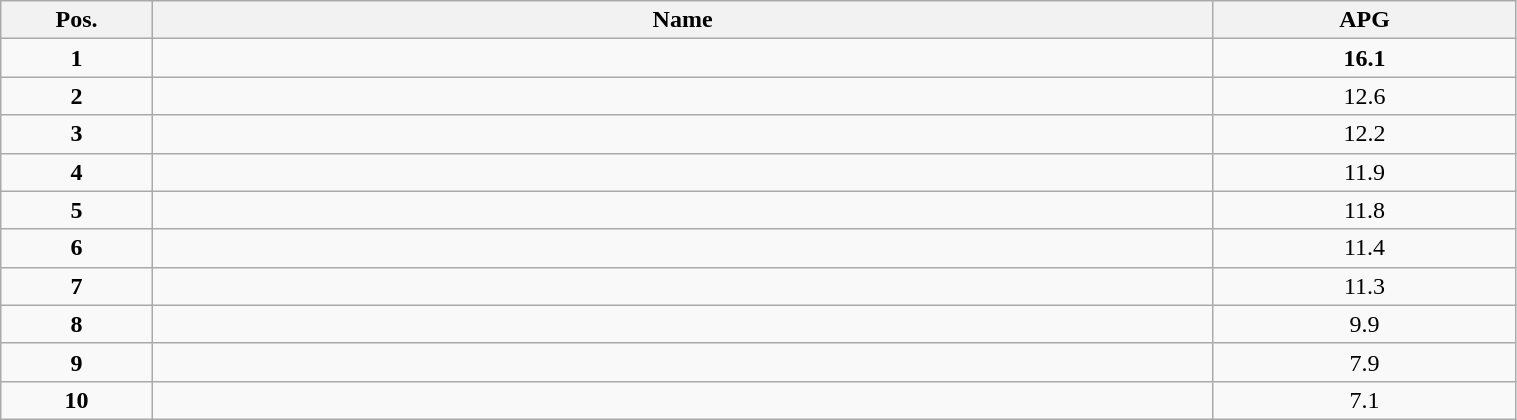<table class="wikitable" style="width:80%;">
<tr>
<th style="width:10%;">Pos.</th>
<th style="width:70%;">Name</th>
<th style="width:20%;">APG</th>
</tr>
<tr>
<td align=center><strong>1</strong></td>
<td><strong></strong></td>
<td align=center><strong>16.1</strong></td>
</tr>
<tr>
<td align=center><strong>2</strong></td>
<td></td>
<td align=center>12.6</td>
</tr>
<tr>
<td align=center><strong>3</strong></td>
<td></td>
<td align=center>12.2</td>
</tr>
<tr>
<td align=center><strong>4</strong></td>
<td></td>
<td align=center>11.9</td>
</tr>
<tr>
<td align=center><strong>5</strong></td>
<td></td>
<td align=center>11.8</td>
</tr>
<tr>
<td align=center><strong>6</strong></td>
<td></td>
<td align=center>11.4</td>
</tr>
<tr>
<td align=center><strong>7</strong></td>
<td></td>
<td align=center>11.3</td>
</tr>
<tr>
<td align=center><strong>8</strong></td>
<td></td>
<td align=center>9.9</td>
</tr>
<tr>
<td align=center><strong>9</strong></td>
<td></td>
<td align=center>7.9</td>
</tr>
<tr>
<td align=center><strong>10</strong></td>
<td></td>
<td align=center>7.1</td>
</tr>
</table>
